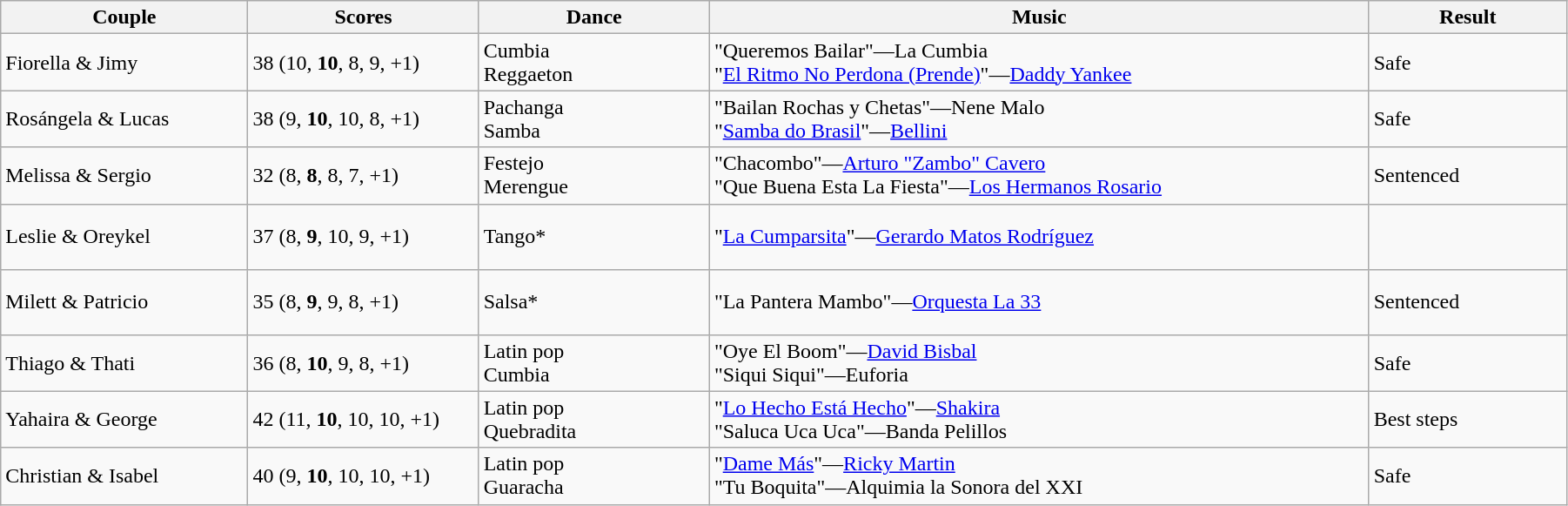<table class="wikitable sortable" style="width:95%; white-space:nowrap">
<tr>
<th style="width:15%;">Couple</th>
<th style="width:14%;">Scores</th>
<th style="width:14%;">Dance</th>
<th style="width:40%;">Music</th>
<th style="width:12%;">Result</th>
</tr>
<tr>
<td>Fiorella & Jimy</td>
<td>38 (10, <strong>10</strong>, 8, 9, +1)</td>
<td>Cumbia<br>Reggaeton</td>
<td>"Queremos Bailar"—La Cumbia<br>"<a href='#'>El Ritmo No Perdona (Prende)</a>"—<a href='#'>Daddy Yankee</a></td>
<td>Safe</td>
</tr>
<tr>
<td>Rosángela & Lucas</td>
<td>38 (9, <strong>10</strong>, 10, 8, +1)</td>
<td>Pachanga<br>Samba</td>
<td>"Bailan Rochas y Chetas"—Nene Malo<br>"<a href='#'>Samba do Brasil</a>"—<a href='#'>Bellini</a></td>
<td>Safe</td>
</tr>
<tr>
<td>Melissa & Sergio</td>
<td>32 (8, <strong>8</strong>, 8, 7, +1)</td>
<td>Festejo<br>Merengue</td>
<td>"Chacombo"—<a href='#'>Arturo "Zambo" Cavero</a><br>"Que Buena Esta La Fiesta"—<a href='#'>Los Hermanos Rosario</a></td>
<td>Sentenced</td>
</tr>
<tr style="height:50px">
<td>Leslie & Oreykel</td>
<td>37 (8, <strong>9</strong>, 10, 9, +1)</td>
<td>Tango*</td>
<td>"<a href='#'>La Cumparsita</a>"—<a href='#'>Gerardo Matos Rodríguez</a></td>
<td></td>
</tr>
<tr style="height:50px">
<td>Milett & Patricio</td>
<td>35 (8, <strong>9</strong>, 9, 8, +1)</td>
<td>Salsa*</td>
<td>"La Pantera Mambo"—<a href='#'>Orquesta La 33</a></td>
<td>Sentenced</td>
</tr>
<tr>
<td>Thiago & Thati</td>
<td>36 (8, <strong>10</strong>, 9, 8, +1)</td>
<td>Latin pop<br>Cumbia</td>
<td>"Oye El Boom"—<a href='#'>David Bisbal</a> <br> "Siqui Siqui"—Euforia</td>
<td>Safe</td>
</tr>
<tr>
<td>Yahaira & George</td>
<td>42 (11, <strong>10</strong>, 10, 10, +1)</td>
<td>Latin pop<br>Quebradita</td>
<td>"<a href='#'>Lo Hecho Está Hecho</a>"—<a href='#'>Shakira</a><br>"Saluca Uca Uca"—Banda Pelillos</td>
<td>Best steps</td>
</tr>
<tr>
<td>Christian & Isabel</td>
<td>40 (9, <strong>10</strong>, 10, 10, +1)</td>
<td>Latin pop<br>Guaracha</td>
<td>"<a href='#'>Dame Más</a>"—<a href='#'>Ricky Martin</a><br>"Tu Boquita"—Alquimia la Sonora del XXI</td>
<td>Safe</td>
</tr>
</table>
